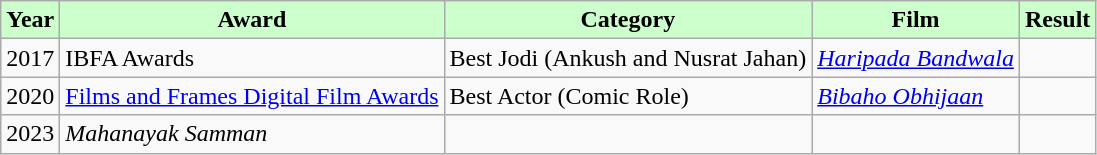<table class="wikitable sortable">
<tr style="background:#cfc; text-align:center;">
<td><strong>Year</strong></td>
<td><strong>Award</strong></td>
<td><strong>Category</strong></td>
<td><strong>Film</strong></td>
<td><strong>Result</strong></td>
</tr>
<tr>
<td>2017</td>
<td>IBFA Awards</td>
<td>Best Jodi (Ankush and Nusrat Jahan)</td>
<td><em><a href='#'>Haripada Bandwala</a></em></td>
<td></td>
</tr>
<tr>
<td>2020</td>
<td><a href='#'>Films and Frames Digital Film Awards</a></td>
<td>Best Actor (Comic Role)</td>
<td><em><a href='#'>Bibaho Obhijaan</a></em></td>
<td></td>
</tr>
<tr>
<td>2023</td>
<td><em>Mahanayak Samman</em></td>
<td></td>
<td></td>
<td></td>
</tr>
</table>
